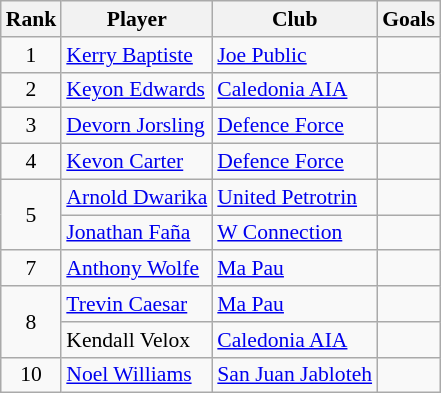<table class="wikitable" style="font-size:90%;">
<tr>
<th>Rank</th>
<th>Player</th>
<th>Club</th>
<th>Goals</th>
</tr>
<tr>
<td align=center>1</td>
<td> <a href='#'>Kerry Baptiste</a></td>
<td><a href='#'>Joe Public</a></td>
<td></td>
</tr>
<tr>
<td align=center>2</td>
<td> <a href='#'>Keyon Edwards</a></td>
<td><a href='#'>Caledonia AIA</a></td>
<td></td>
</tr>
<tr>
<td align=center>3</td>
<td> <a href='#'>Devorn Jorsling</a></td>
<td><a href='#'>Defence Force</a></td>
<td></td>
</tr>
<tr>
<td rowspan=1 align=center>4</td>
<td> <a href='#'>Kevon Carter</a></td>
<td><a href='#'>Defence Force</a></td>
<td></td>
</tr>
<tr>
<td rowspan=2 align=center>5</td>
<td> <a href='#'>Arnold Dwarika</a></td>
<td><a href='#'>United Petrotrin</a></td>
<td></td>
</tr>
<tr>
<td> <a href='#'>Jonathan Faña</a></td>
<td><a href='#'>W Connection</a></td>
<td></td>
</tr>
<tr>
<td rowspan=1 align=center>7</td>
<td> <a href='#'>Anthony Wolfe</a></td>
<td><a href='#'>Ma Pau</a></td>
<td></td>
</tr>
<tr>
<td rowspan=2 align=center>8</td>
<td> <a href='#'>Trevin Caesar</a></td>
<td><a href='#'>Ma Pau</a></td>
<td></td>
</tr>
<tr>
<td> Kendall Velox</td>
<td><a href='#'>Caledonia AIA</a></td>
<td></td>
</tr>
<tr>
<td rowspan=1 align=center>10</td>
<td> <a href='#'>Noel Williams</a></td>
<td><a href='#'>San Juan Jabloteh</a></td>
<td></td>
</tr>
</table>
